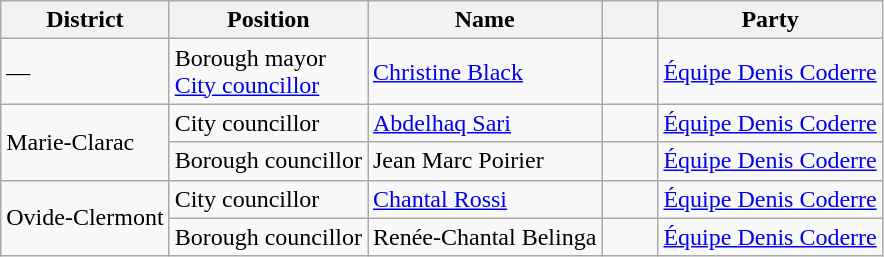<table class="wikitable" border="1">
<tr>
<th>District</th>
<th>Position</th>
<th>Name</th>
<th width="30px"> </th>
<th>Party</th>
</tr>
<tr>
<td>—</td>
<td>Borough mayor<br><a href='#'>City councillor</a></td>
<td><a href='#'>Christine Black</a></td>
<td> </td>
<td><a href='#'>Équipe Denis Coderre</a></td>
</tr>
<tr>
<td rowspan=2>Marie-Clarac</td>
<td>City councillor</td>
<td><a href='#'>Abdelhaq Sari</a></td>
<td> </td>
<td><a href='#'>Équipe Denis Coderre</a></td>
</tr>
<tr>
<td>Borough councillor</td>
<td>Jean Marc Poirier</td>
<td> </td>
<td><a href='#'>Équipe Denis Coderre</a></td>
</tr>
<tr>
<td rowspan=2>Ovide-Clermont</td>
<td>City councillor</td>
<td><a href='#'>Chantal Rossi</a></td>
<td> </td>
<td><a href='#'>Équipe Denis Coderre</a></td>
</tr>
<tr>
<td>Borough councillor</td>
<td>Renée-Chantal Belinga</td>
<td> </td>
<td><a href='#'>Équipe Denis Coderre</a></td>
</tr>
</table>
